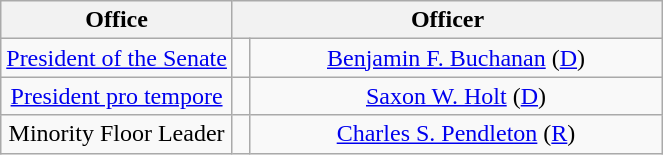<table class="wikitable" style="text-align:center">
<tr>
<th width="35%">Office</th>
<th colspan=2 width="65%">Officer</th>
</tr>
<tr>
<td><a href='#'>President of the Senate</a></td>
<td></td>
<td><a href='#'>Benjamin F. Buchanan</a> (<a href='#'>D</a>)</td>
</tr>
<tr>
<td><a href='#'>President pro tempore</a></td>
<td></td>
<td><a href='#'>Saxon W. Holt</a> (<a href='#'>D</a>)</td>
</tr>
<tr>
<td>Minority Floor Leader</td>
<td></td>
<td><a href='#'>Charles S. Pendleton</a> (<a href='#'>R</a>)</td>
</tr>
</table>
